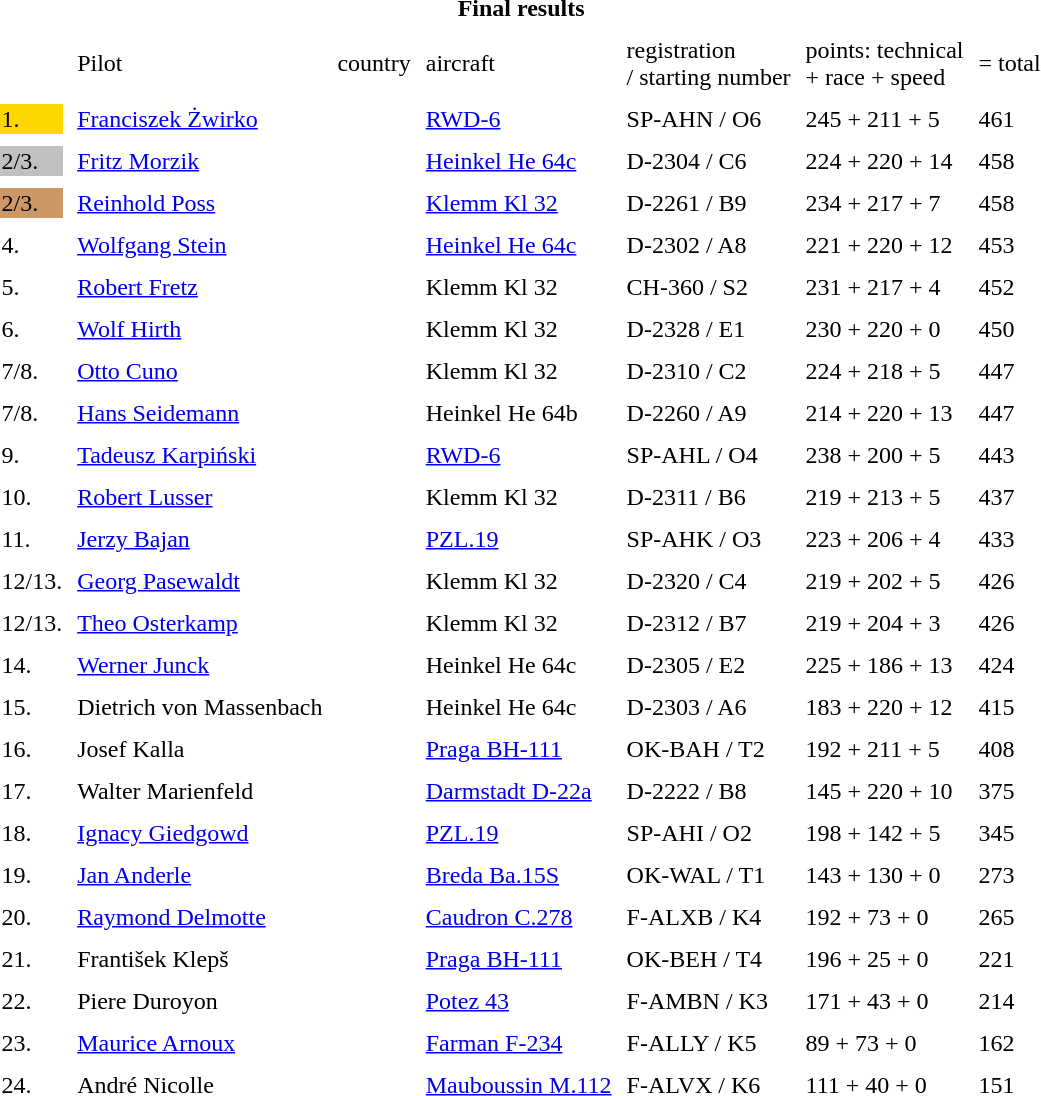<table cellspacing=8>
<tr>
<th colspan=12>Final results</th>
</tr>
<tr>
<td> </td>
<td>Pilot</td>
<td>country</td>
<td>aircraft</td>
<td>registration <br>/ starting number</td>
<td>points: technical<br> + race + speed</td>
<td>= total</td>
</tr>
<tr>
<td style="background:gold;">1.</td>
<td><a href='#'>Franciszek Żwirko</a></td>
<td></td>
<td><a href='#'>RWD-6</a></td>
<td>SP-AHN / O6</td>
<td>245 + 211 + 5</td>
<td>461</td>
</tr>
<tr>
<td style="background:silver;">2/3.</td>
<td><a href='#'>Fritz Morzik</a></td>
<td></td>
<td><a href='#'>Heinkel He 64c</a></td>
<td>D-2304 / C6</td>
<td>224 + 220 + 14</td>
<td>458</td>
</tr>
<tr>
<td style="background:#c96;">2/3.</td>
<td><a href='#'>Reinhold Poss</a></td>
<td></td>
<td><a href='#'>Klemm Kl 32</a></td>
<td>D-2261 / B9</td>
<td>234 + 217 + 7</td>
<td>458</td>
</tr>
<tr>
<td>4.</td>
<td><a href='#'>Wolfgang Stein</a></td>
<td></td>
<td><a href='#'>Heinkel He 64c</a></td>
<td>D-2302 / A8</td>
<td>221 + 220 + 12</td>
<td>453</td>
</tr>
<tr>
<td>5.</td>
<td><a href='#'>Robert Fretz</a></td>
<td></td>
<td>Klemm Kl 32</td>
<td>CH-360 / S2</td>
<td>231 + 217 + 4</td>
<td>452</td>
</tr>
<tr>
<td>6.</td>
<td><a href='#'>Wolf Hirth</a></td>
<td></td>
<td>Klemm Kl 32</td>
<td>D-2328 / E1</td>
<td>230 + 220 + 0</td>
<td>450</td>
</tr>
<tr>
<td>7/8.</td>
<td><a href='#'>Otto Cuno</a></td>
<td></td>
<td>Klemm Kl 32</td>
<td>D-2310 / C2</td>
<td>224 + 218 + 5</td>
<td>447</td>
</tr>
<tr>
<td>7/8.</td>
<td><a href='#'>Hans Seidemann</a></td>
<td></td>
<td>Heinkel He 64b</td>
<td>D-2260 / A9</td>
<td>214 + 220 + 13</td>
<td>447</td>
</tr>
<tr>
<td>9.</td>
<td><a href='#'>Tadeusz Karpiński</a></td>
<td></td>
<td><a href='#'>RWD-6</a></td>
<td>SP-AHL / O4</td>
<td>238 + 200 + 5</td>
<td>443</td>
</tr>
<tr>
<td>10.</td>
<td><a href='#'>Robert Lusser</a></td>
<td></td>
<td>Klemm Kl 32</td>
<td>D-2311 / B6</td>
<td>219 + 213 + 5</td>
<td>437</td>
</tr>
<tr>
<td>11.</td>
<td><a href='#'>Jerzy Bajan</a></td>
<td></td>
<td><a href='#'>PZL.19</a></td>
<td>SP-AHK / O3</td>
<td>223 + 206 + 4</td>
<td>433</td>
</tr>
<tr>
<td>12/13.</td>
<td><a href='#'>Georg Pasewaldt</a></td>
<td></td>
<td>Klemm Kl 32</td>
<td>D-2320 / C4</td>
<td>219 + 202 + 5</td>
<td>426</td>
</tr>
<tr>
<td>12/13.</td>
<td><a href='#'>Theo Osterkamp</a></td>
<td></td>
<td>Klemm Kl 32</td>
<td>D-2312 / B7</td>
<td>219 + 204 + 3</td>
<td>426</td>
</tr>
<tr>
<td>14.</td>
<td><a href='#'>Werner Junck</a></td>
<td></td>
<td>Heinkel He 64c</td>
<td>D-2305 / E2</td>
<td>225 + 186 + 13</td>
<td>424</td>
</tr>
<tr>
<td>15.</td>
<td>Dietrich von Massenbach</td>
<td></td>
<td>Heinkel He 64c</td>
<td>D-2303 / A6</td>
<td>183 + 220 + 12</td>
<td>415</td>
</tr>
<tr>
<td>16.</td>
<td>Josef Kalla</td>
<td></td>
<td><a href='#'>Praga BH-111</a></td>
<td>OK-BAH / T2</td>
<td>192 + 211 + 5</td>
<td>408</td>
</tr>
<tr>
<td>17.</td>
<td>Walter Marienfeld</td>
<td></td>
<td><a href='#'>Darmstadt D-22a</a></td>
<td>D-2222 / B8</td>
<td>145 + 220 + 10</td>
<td>375</td>
</tr>
<tr>
<td>18.</td>
<td><a href='#'>Ignacy Giedgowd</a></td>
<td></td>
<td><a href='#'>PZL.19</a></td>
<td>SP-AHI / O2</td>
<td>198 + 142 + 5</td>
<td>345</td>
</tr>
<tr>
<td>19.</td>
<td><a href='#'>Jan Anderle</a></td>
<td></td>
<td><a href='#'>Breda Ba.15S</a></td>
<td>OK-WAL / T1</td>
<td>143 + 130 + 0</td>
<td>273</td>
</tr>
<tr>
<td>20.</td>
<td><a href='#'>Raymond Delmotte</a></td>
<td></td>
<td><a href='#'>Caudron C.278</a></td>
<td>F-ALXB / K4</td>
<td>192 + 73 + 0</td>
<td>265</td>
</tr>
<tr>
<td>21.</td>
<td>František Klepš</td>
<td></td>
<td><a href='#'>Praga BH-111</a></td>
<td>OK-BEH / T4</td>
<td>196 + 25 + 0</td>
<td>221</td>
</tr>
<tr>
<td>22.</td>
<td>Piere Duroyon</td>
<td></td>
<td><a href='#'>Potez 43</a></td>
<td>F-AMBN / K3</td>
<td>171 + 43 + 0</td>
<td>214</td>
</tr>
<tr>
<td>23.</td>
<td><a href='#'>Maurice Arnoux</a></td>
<td></td>
<td><a href='#'>Farman F-234</a></td>
<td>F-ALLY / K5</td>
<td>89 + 73 + 0</td>
<td>162</td>
</tr>
<tr>
<td>24.</td>
<td>André Nicolle</td>
<td></td>
<td><a href='#'>Mauboussin M.112</a></td>
<td>F-ALVX / K6</td>
<td>111 + 40 + 0</td>
<td>151</td>
</tr>
</table>
